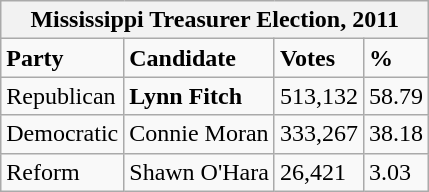<table class="wikitable">
<tr>
<th colspan="4">Mississippi Treasurer Election, 2011</th>
</tr>
<tr>
<td><strong>Party</strong></td>
<td><strong>Candidate</strong></td>
<td><strong>Votes</strong></td>
<td><strong>%</strong></td>
</tr>
<tr>
<td>Republican</td>
<td><strong>Lynn Fitch</strong></td>
<td>513,132</td>
<td>58.79</td>
</tr>
<tr>
<td>Democratic</td>
<td>Connie Moran</td>
<td>333,267</td>
<td>38.18</td>
</tr>
<tr>
<td>Reform</td>
<td>Shawn O'Hara</td>
<td>26,421</td>
<td>3.03</td>
</tr>
</table>
